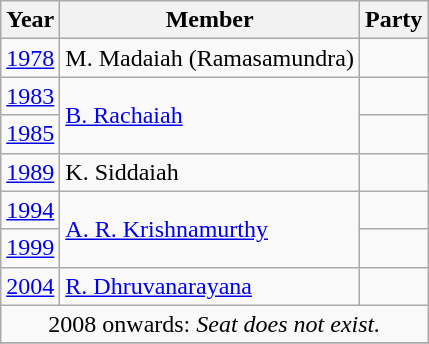<table class="wikitable sortable">
<tr>
<th>Year</th>
<th>Member</th>
<th colspan="2">Party</th>
</tr>
<tr>
<td><a href='#'>1978</a></td>
<td>M. Madaiah (Ramasamundra)</td>
<td></td>
</tr>
<tr>
<td><a href='#'>1983</a></td>
<td rowspan="2"><a href='#'>B. Rachaiah</a></td>
<td></td>
</tr>
<tr>
<td><a href='#'>1985</a></td>
</tr>
<tr>
<td><a href='#'>1989</a></td>
<td>K. Siddaiah</td>
<td></td>
</tr>
<tr>
<td><a href='#'>1994</a></td>
<td rowspan="2"><a href='#'>A. R. Krishnamurthy</a></td>
<td></td>
</tr>
<tr>
<td><a href='#'>1999</a></td>
<td></td>
</tr>
<tr>
<td><a href='#'>2004</a></td>
<td><a href='#'>R. Dhruvanarayana</a></td>
<td></td>
</tr>
<tr>
<td colspan=4 align=center>2008 onwards: <em>Seat does not exist.</em></td>
</tr>
<tr>
</tr>
</table>
